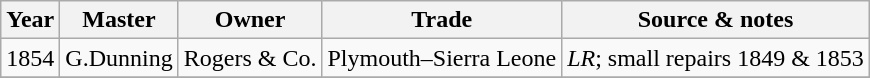<table class=" wikitable">
<tr>
<th>Year</th>
<th>Master</th>
<th>Owner</th>
<th>Trade</th>
<th>Source & notes</th>
</tr>
<tr>
<td>1854</td>
<td>G.Dunning</td>
<td>Rogers & Co.</td>
<td>Plymouth–Sierra Leone</td>
<td><em>LR</em>; small repairs 1849 & 1853</td>
</tr>
<tr>
</tr>
</table>
